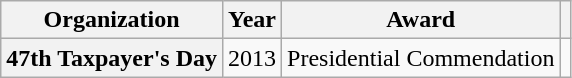<table class="wikitable plainrowheaders" style="width:auto">
<tr>
<th scope="col">Organization</th>
<th scope="col">Year</th>
<th scope="col">Award</th>
<th scope="col" class="unsortable"></th>
</tr>
<tr>
<th scope="row">47th Taxpayer's Day</th>
<td style="text-align:center">2013</td>
<td>Presidential Commendation</td>
<td style="text-align:center"></td>
</tr>
</table>
